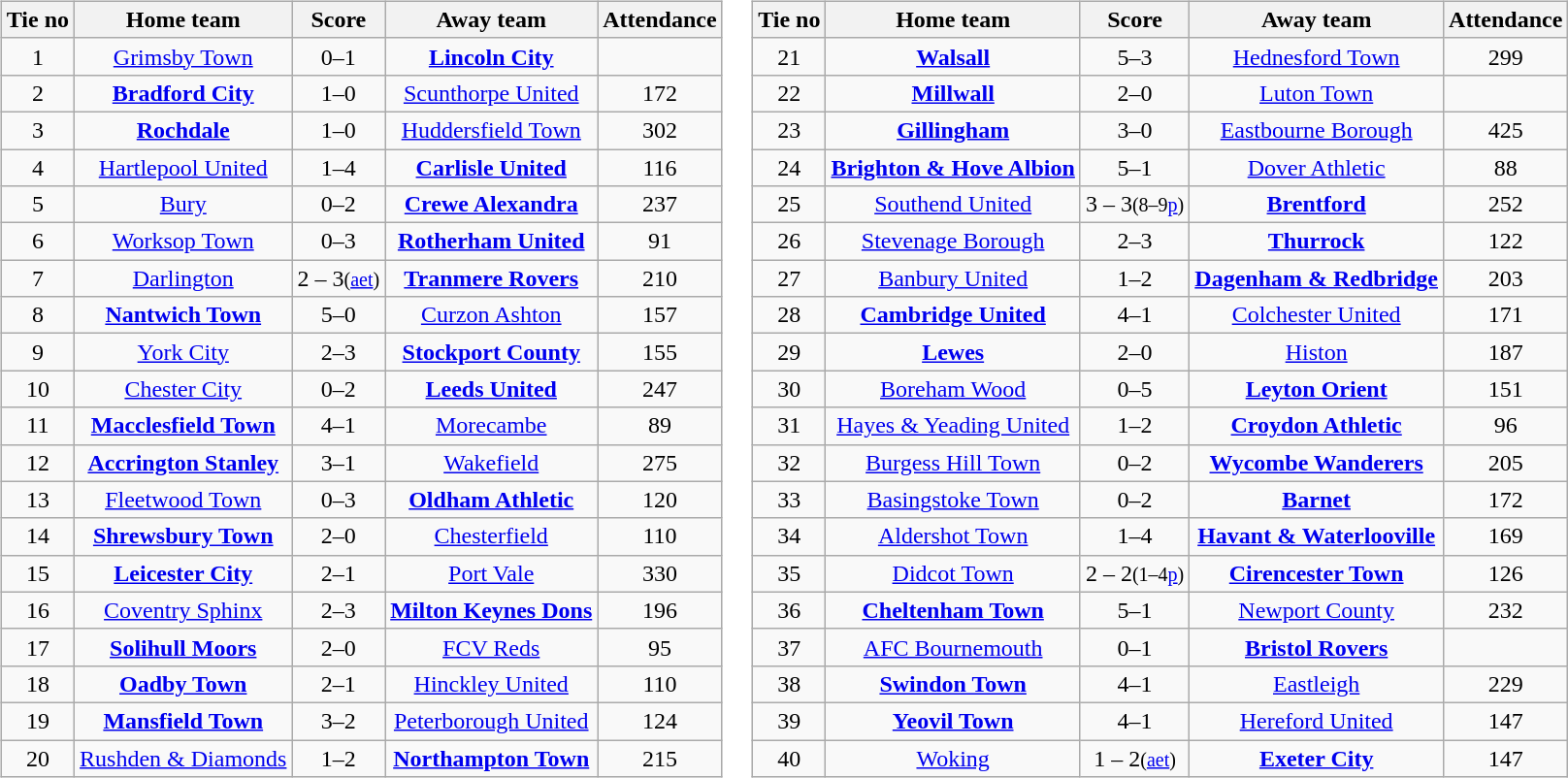<table>
<tr>
<td valign="top"><br><table class="wikitable" style="text-align: center">
<tr>
<th>Tie no</th>
<th>Home team</th>
<th>Score</th>
<th>Away team</th>
<th>Attendance</th>
</tr>
<tr>
<td>1</td>
<td><a href='#'>Grimsby Town</a></td>
<td>0–1</td>
<td><strong><a href='#'>Lincoln City</a></strong></td>
<td></td>
</tr>
<tr>
<td>2</td>
<td><strong><a href='#'>Bradford City</a></strong></td>
<td>1–0</td>
<td><a href='#'>Scunthorpe United</a></td>
<td>172</td>
</tr>
<tr>
<td>3</td>
<td><strong><a href='#'>Rochdale</a></strong></td>
<td>1–0</td>
<td><a href='#'>Huddersfield Town</a></td>
<td>302</td>
</tr>
<tr>
<td>4</td>
<td><a href='#'>Hartlepool United</a></td>
<td>1–4</td>
<td><strong><a href='#'>Carlisle United</a></strong></td>
<td>116</td>
</tr>
<tr>
<td>5</td>
<td><a href='#'>Bury</a></td>
<td>0–2</td>
<td><strong><a href='#'>Crewe Alexandra</a></strong></td>
<td>237</td>
</tr>
<tr>
<td>6</td>
<td><a href='#'>Worksop Town</a></td>
<td>0–3</td>
<td><strong><a href='#'>Rotherham United</a></strong></td>
<td>91</td>
</tr>
<tr>
<td>7</td>
<td><a href='#'>Darlington</a></td>
<td>2 – 3<small>(<a href='#'>aet</a>)</small></td>
<td><strong><a href='#'>Tranmere Rovers</a></strong></td>
<td>210</td>
</tr>
<tr>
<td>8</td>
<td><strong><a href='#'>Nantwich Town</a></strong></td>
<td>5–0</td>
<td><a href='#'>Curzon Ashton</a></td>
<td>157</td>
</tr>
<tr>
<td>9</td>
<td><a href='#'>York City</a></td>
<td>2–3</td>
<td><strong><a href='#'>Stockport County</a></strong></td>
<td>155</td>
</tr>
<tr>
<td>10</td>
<td><a href='#'>Chester City</a></td>
<td>0–2</td>
<td><strong><a href='#'>Leeds United</a></strong></td>
<td>247</td>
</tr>
<tr>
<td>11</td>
<td><strong><a href='#'>Macclesfield Town</a></strong></td>
<td>4–1</td>
<td><a href='#'>Morecambe</a></td>
<td>89</td>
</tr>
<tr>
<td>12</td>
<td><strong><a href='#'>Accrington Stanley</a></strong></td>
<td>3–1</td>
<td><a href='#'>Wakefield</a></td>
<td>275</td>
</tr>
<tr>
<td>13</td>
<td><a href='#'>Fleetwood Town</a></td>
<td>0–3</td>
<td><strong><a href='#'>Oldham Athletic</a></strong></td>
<td>120</td>
</tr>
<tr>
<td>14</td>
<td><strong><a href='#'>Shrewsbury Town</a></strong></td>
<td>2–0</td>
<td><a href='#'>Chesterfield</a></td>
<td>110</td>
</tr>
<tr>
<td>15</td>
<td><strong><a href='#'>Leicester City</a></strong></td>
<td>2–1</td>
<td><a href='#'>Port Vale</a></td>
<td>330</td>
</tr>
<tr>
<td>16</td>
<td><a href='#'>Coventry Sphinx</a></td>
<td>2–3</td>
<td><strong><a href='#'>Milton Keynes Dons</a></strong></td>
<td>196</td>
</tr>
<tr>
<td>17</td>
<td><strong><a href='#'>Solihull Moors</a></strong></td>
<td>2–0</td>
<td><a href='#'>FCV Reds</a></td>
<td>95</td>
</tr>
<tr>
<td>18</td>
<td><strong><a href='#'>Oadby Town</a></strong></td>
<td>2–1</td>
<td><a href='#'>Hinckley United</a></td>
<td>110</td>
</tr>
<tr>
<td>19</td>
<td><strong><a href='#'>Mansfield Town</a></strong></td>
<td>3–2</td>
<td><a href='#'>Peterborough United</a></td>
<td>124</td>
</tr>
<tr>
<td>20</td>
<td><a href='#'>Rushden & Diamonds</a></td>
<td>1–2</td>
<td><strong><a href='#'>Northampton Town</a></strong></td>
<td>215</td>
</tr>
</table>
</td>
<td valign="top"><br><table class="wikitable" style="text-align: center">
<tr>
<th>Tie no</th>
<th>Home team</th>
<th>Score</th>
<th>Away team</th>
<th>Attendance</th>
</tr>
<tr>
<td>21</td>
<td><strong><a href='#'>Walsall</a></strong></td>
<td>5–3</td>
<td><a href='#'>Hednesford Town</a></td>
<td>299</td>
</tr>
<tr>
<td>22</td>
<td><strong><a href='#'>Millwall</a></strong></td>
<td>2–0</td>
<td><a href='#'>Luton Town</a></td>
<td></td>
</tr>
<tr>
<td>23</td>
<td><strong><a href='#'>Gillingham</a></strong></td>
<td>3–0</td>
<td><a href='#'>Eastbourne Borough</a></td>
<td>425</td>
</tr>
<tr>
<td>24</td>
<td><strong><a href='#'>Brighton & Hove Albion</a></strong></td>
<td>5–1</td>
<td><a href='#'>Dover Athletic</a></td>
<td>88</td>
</tr>
<tr>
<td>25</td>
<td><a href='#'>Southend United</a></td>
<td>3 – 3<small>(8–9<a href='#'>p</a>)</small></td>
<td><strong><a href='#'>Brentford</a></strong></td>
<td>252</td>
</tr>
<tr>
<td>26</td>
<td><a href='#'>Stevenage Borough</a></td>
<td>2–3</td>
<td><strong><a href='#'>Thurrock</a></strong></td>
<td>122</td>
</tr>
<tr>
<td>27</td>
<td><a href='#'>Banbury United</a></td>
<td>1–2</td>
<td><strong><a href='#'>Dagenham & Redbridge</a></strong></td>
<td>203</td>
</tr>
<tr>
<td>28</td>
<td><strong><a href='#'>Cambridge United</a></strong></td>
<td>4–1</td>
<td><a href='#'>Colchester United</a></td>
<td>171</td>
</tr>
<tr>
<td>29</td>
<td><strong><a href='#'>Lewes</a></strong></td>
<td>2–0</td>
<td><a href='#'>Histon</a></td>
<td>187</td>
</tr>
<tr>
<td>30</td>
<td><a href='#'>Boreham Wood</a></td>
<td>0–5</td>
<td><strong><a href='#'>Leyton Orient</a></strong></td>
<td>151</td>
</tr>
<tr>
<td>31</td>
<td><a href='#'>Hayes & Yeading United</a></td>
<td>1–2</td>
<td><strong><a href='#'>Croydon Athletic</a></strong></td>
<td>96</td>
</tr>
<tr>
<td>32</td>
<td><a href='#'>Burgess Hill Town</a></td>
<td>0–2</td>
<td><strong><a href='#'>Wycombe Wanderers</a></strong></td>
<td>205</td>
</tr>
<tr>
<td>33</td>
<td><a href='#'>Basingstoke Town</a></td>
<td>0–2</td>
<td><strong><a href='#'>Barnet</a></strong></td>
<td>172</td>
</tr>
<tr>
<td>34</td>
<td><a href='#'>Aldershot Town</a></td>
<td>1–4</td>
<td><strong><a href='#'>Havant & Waterlooville</a></strong></td>
<td>169</td>
</tr>
<tr>
<td>35</td>
<td><a href='#'>Didcot Town</a></td>
<td>2 – 2<small>(1–4<a href='#'>p</a>)</small></td>
<td><strong><a href='#'>Cirencester Town</a></strong></td>
<td>126</td>
</tr>
<tr>
<td>36</td>
<td><strong><a href='#'>Cheltenham Town</a></strong></td>
<td>5–1</td>
<td><a href='#'>Newport County</a></td>
<td>232</td>
</tr>
<tr>
<td>37</td>
<td><a href='#'>AFC Bournemouth</a></td>
<td>0–1</td>
<td><strong><a href='#'>Bristol Rovers</a></strong></td>
<td></td>
</tr>
<tr>
<td>38</td>
<td><strong><a href='#'>Swindon Town</a></strong></td>
<td>4–1</td>
<td><a href='#'>Eastleigh</a></td>
<td>229</td>
</tr>
<tr>
<td>39</td>
<td><strong><a href='#'>Yeovil Town</a></strong></td>
<td>4–1</td>
<td><a href='#'>Hereford United</a></td>
<td>147</td>
</tr>
<tr>
<td>40</td>
<td><a href='#'>Woking</a></td>
<td>1 – 2<small>(<a href='#'>aet</a>)</small></td>
<td><strong><a href='#'>Exeter City</a></strong></td>
<td>147</td>
</tr>
</table>
</td>
</tr>
</table>
